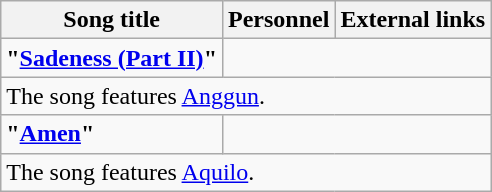<table class="wikitable">
<tr>
<th>Song title</th>
<th>Personnel</th>
<th>External links</th>
</tr>
<tr>
<td><strong>"<a href='#'>Sadeness (Part II)</a>"</strong></td>
</tr>
<tr>
<td colspan="6">The song features <a href='#'>Anggun</a>.</td>
</tr>
<tr>
<td><strong>"<a href='#'>Amen</a>"</strong></td>
</tr>
<tr>
<td colspan="6">The song features <a href='#'>Aquilo</a>.</td>
</tr>
</table>
